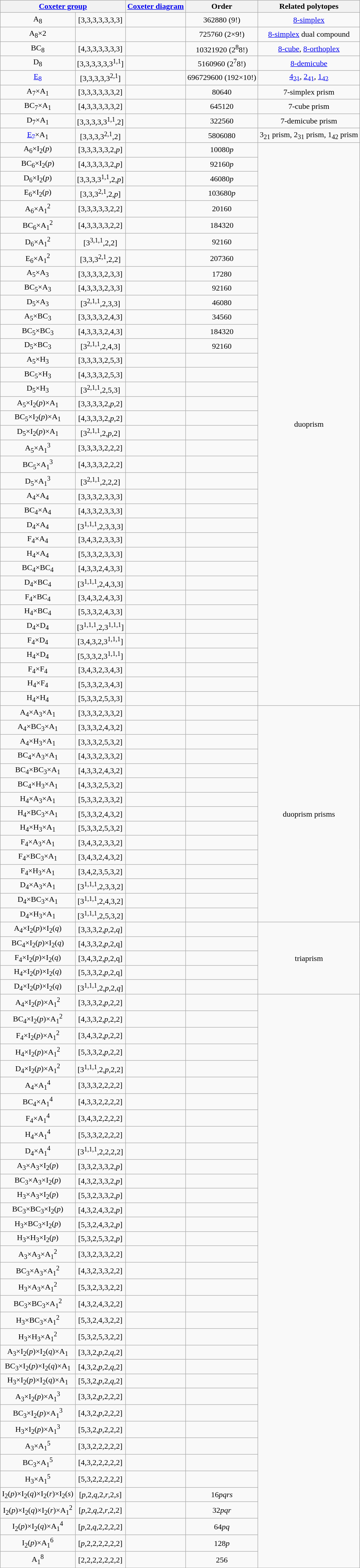<table class="wikitable">
<tr align=center>
<th colspan=2><a href='#'>Coxeter group</a></th>
<th><a href='#'>Coxeter diagram</a></th>
<th>Order</th>
<th>Related polytopes</th>
</tr>
<tr align=center>
<td>A<sub>8</sub></td>
<td>[3,3,3,3,3,3,3]</td>
<td></td>
<td>362880 (9!)</td>
<td><a href='#'>8-simplex</a></td>
</tr>
<tr align=center>
<td>A<sub>8</sub>×2</td>
<td></td>
<td></td>
<td>725760 (2×9!)</td>
<td><a href='#'>8-simplex</a> dual compound</td>
</tr>
<tr align=center>
<td>BC<sub>8</sub></td>
<td>[4,3,3,3,3,3,3]</td>
<td></td>
<td>10321920 (2<sup>8</sup>8!)</td>
<td><a href='#'>8-cube</a>, <a href='#'>8-orthoplex</a></td>
</tr>
<tr align=center>
<td>D<sub>8</sub></td>
<td>[3,3,3,3,3,3<sup>1,1</sup>]</td>
<td></td>
<td>5160960 (2<sup>7</sup>8!)</td>
<td><a href='#'>8-demicube</a></td>
</tr>
<tr align=center>
<td><a href='#'>E<sub>8</sub></a></td>
<td>[3,3,3,3,3<sup>2,1</sup>]</td>
<td></td>
<td>696729600 (192×10!)</td>
<td><a href='#'>4<sub>21</sub></a>, <a href='#'>2<sub>41</sub></a>, <a href='#'>1<sub>42</sub></a></td>
</tr>
<tr align=center>
<td>A<sub>7</sub>×A<sub>1</sub></td>
<td>[3,3,3,3,3,3,2]</td>
<td></td>
<td>80640</td>
<td>7-simplex prism</td>
</tr>
<tr align=center>
<td>BC<sub>7</sub>×A<sub>1</sub></td>
<td>[4,3,3,3,3,3,2]</td>
<td></td>
<td>645120</td>
<td>7-cube prism</td>
</tr>
<tr align=center>
<td>D<sub>7</sub>×A<sub>1</sub></td>
<td>[3,3,3,3,3<sup>1,1</sup>,2]</td>
<td></td>
<td>322560</td>
<td>7-demicube prism</td>
</tr>
<tr align=center>
<td><a href='#'>E<sub>7</sub></a>×A<sub>1</sub></td>
<td>[3,3,3,3<sup>2,1</sup>,2]</td>
<td></td>
<td>5806080</td>
<td>3<sub>21</sub> prism, 2<sub>31</sub> prism, 1<sub>42</sub> prism</td>
</tr>
<tr align=center>
<td>A<sub>6</sub>×I<sub>2</sub>(<em>p</em>)</td>
<td>[3,3,3,3,3,2,<em>p</em>]</td>
<td></td>
<td>10080<em>p</em></td>
<td rowspan=38>duoprism</td>
</tr>
<tr align=center>
<td>BC<sub>6</sub>×I<sub>2</sub>(<em>p</em>)</td>
<td>[4,3,3,3,3,2,<em>p</em>]</td>
<td></td>
<td>92160<em>p</em></td>
</tr>
<tr align=center>
<td>D<sub>6</sub>×I<sub>2</sub>(<em>p</em>)</td>
<td>[3,3,3,3<sup>1,1</sup>,2,<em>p</em>]</td>
<td></td>
<td>46080<em>p</em></td>
</tr>
<tr align=center>
<td>E<sub>6</sub>×I<sub>2</sub>(<em>p</em>)</td>
<td>[3,3,3<sup>2,1</sup>,2,<em>p</em>]</td>
<td></td>
<td>103680<em>p</em></td>
</tr>
<tr align=center>
<td>A<sub>6</sub>×A<sub>1</sub><sup>2</sup></td>
<td>[3,3,3,3,3,2,2]</td>
<td></td>
<td>20160</td>
</tr>
<tr align=center>
<td>BC<sub>6</sub>×A<sub>1</sub><sup>2</sup></td>
<td>[4,3,3,3,3,2,2]</td>
<td></td>
<td>184320</td>
</tr>
<tr align=center>
<td>D<sub>6</sub>×A<sub>1</sub><sup>2</sup></td>
<td>[3<sup>3,1,1</sup>,2,2]</td>
<td></td>
<td>92160</td>
</tr>
<tr align=center>
<td>E<sub>6</sub>×A<sub>1</sub><sup>2</sup></td>
<td>[3,3,3<sup>2,1</sup>,2,2]</td>
<td></td>
<td>207360</td>
</tr>
<tr align=center>
<td>A<sub>5</sub>×A<sub>3</sub></td>
<td>[3,3,3,3,2,3,3]</td>
<td></td>
<td>17280</td>
</tr>
<tr align=center>
<td>BC<sub>5</sub>×A<sub>3</sub></td>
<td>[4,3,3,3,2,3,3]</td>
<td></td>
<td>92160</td>
</tr>
<tr align=center>
<td>D<sub>5</sub>×A<sub>3</sub></td>
<td>[3<sup>2,1,1</sup>,2,3,3]</td>
<td></td>
<td>46080</td>
</tr>
<tr align=center>
<td>A<sub>5</sub>×BC<sub>3</sub></td>
<td>[3,3,3,3,2,4,3]</td>
<td></td>
<td>34560</td>
</tr>
<tr align=center>
<td>BC<sub>5</sub>×BC<sub>3</sub></td>
<td>[4,3,3,3,2,4,3]</td>
<td></td>
<td>184320</td>
</tr>
<tr align=center>
<td>D<sub>5</sub>×BC<sub>3</sub></td>
<td>[3<sup>2,1,1</sup>,2,4,3]</td>
<td></td>
<td>92160</td>
</tr>
<tr align=center>
<td>A<sub>5</sub>×H<sub>3</sub></td>
<td>[3,3,3,3,2,5,3]</td>
<td></td>
<td></td>
</tr>
<tr align=center>
<td>BC<sub>5</sub>×H<sub>3</sub></td>
<td>[4,3,3,3,2,5,3]</td>
<td></td>
<td></td>
</tr>
<tr align=center>
<td>D<sub>5</sub>×H<sub>3</sub></td>
<td>[3<sup>2,1,1</sup>,2,5,3]</td>
<td></td>
<td></td>
</tr>
<tr align=center>
<td>A<sub>5</sub>×I<sub>2</sub>(<em>p</em>)×A<sub>1</sub></td>
<td>[3,3,3,3,2,<em>p</em>,2]</td>
<td></td>
<td></td>
</tr>
<tr align=center>
<td>BC<sub>5</sub>×I<sub>2</sub>(<em>p</em>)×A<sub>1</sub></td>
<td>[4,3,3,3,2,<em>p</em>,2]</td>
<td></td>
<td></td>
</tr>
<tr align=center>
<td>D<sub>5</sub>×I<sub>2</sub>(<em>p</em>)×A<sub>1</sub></td>
<td>[3<sup>2,1,1</sup>,2,<em>p</em>,2]</td>
<td></td>
<td></td>
</tr>
<tr align=center>
<td>A<sub>5</sub>×A<sub>1</sub><sup>3</sup></td>
<td>[3,3,3,3,2,2,2]</td>
<td></td>
<td></td>
</tr>
<tr align=center>
<td>BC<sub>5</sub>×A<sub>1</sub><sup>3</sup></td>
<td>[4,3,3,3,2,2,2]</td>
<td></td>
<td></td>
</tr>
<tr align=center>
<td>D<sub>5</sub>×A<sub>1</sub><sup>3</sup></td>
<td>[3<sup>2,1,1</sup>,2,2,2]</td>
<td></td>
<td></td>
</tr>
<tr align=center>
<td>A<sub>4</sub>×A<sub>4</sub></td>
<td>[3,3,3,2,3,3,3]</td>
<td></td>
<td></td>
</tr>
<tr align=center>
<td>BC<sub>4</sub>×A<sub>4</sub></td>
<td>[4,3,3,2,3,3,3]</td>
<td></td>
<td></td>
</tr>
<tr align=center>
<td>D<sub>4</sub>×A<sub>4</sub></td>
<td>[3<sup>1,1,1</sup>,2,3,3,3]</td>
<td></td>
<td></td>
</tr>
<tr align=center>
<td>F<sub>4</sub>×A<sub>4</sub></td>
<td>[3,4,3,2,3,3,3]</td>
<td></td>
<td></td>
</tr>
<tr align=center>
<td>H<sub>4</sub>×A<sub>4</sub></td>
<td>[5,3,3,2,3,3,3]</td>
<td></td>
<td></td>
</tr>
<tr align=center>
<td>BC<sub>4</sub>×BC<sub>4</sub></td>
<td>[4,3,3,2,4,3,3]</td>
<td></td>
<td></td>
</tr>
<tr align=center>
<td>D<sub>4</sub>×BC<sub>4</sub></td>
<td>[3<sup>1,1,1</sup>,2,4,3,3]</td>
<td></td>
<td></td>
</tr>
<tr align=center>
<td>F<sub>4</sub>×BC<sub>4</sub></td>
<td>[3,4,3,2,4,3,3]</td>
<td></td>
<td></td>
</tr>
<tr align=center>
<td>H<sub>4</sub>×BC<sub>4</sub></td>
<td>[5,3,3,2,4,3,3]</td>
<td></td>
<td></td>
</tr>
<tr align=center>
<td>D<sub>4</sub>×D<sub>4</sub></td>
<td>[3<sup>1,1,1</sup>,2,3<sup>1,1,1</sup>]</td>
<td></td>
<td></td>
</tr>
<tr align=center>
<td>F<sub>4</sub>×D<sub>4</sub></td>
<td>[3,4,3,2,3<sup>1,1,1</sup>]</td>
<td></td>
<td></td>
</tr>
<tr align=center>
<td>H<sub>4</sub>×D<sub>4</sub></td>
<td>[5,3,3,2,3<sup>1,1,1</sup>]</td>
<td></td>
<td></td>
</tr>
<tr align=center>
<td>F<sub>4</sub>×F<sub>4</sub></td>
<td>[3,4,3,2,3,4,3]</td>
<td></td>
<td></td>
</tr>
<tr align=center>
<td>H<sub>4</sub>×F<sub>4</sub></td>
<td>[5,3,3,2,3,4,3]</td>
<td></td>
<td></td>
</tr>
<tr align=center>
<td>H<sub>4</sub>×H<sub>4</sub></td>
<td>[5,3,3,2,5,3,3]</td>
<td></td>
<td></td>
</tr>
<tr align=center>
<td>A<sub>4</sub>×A<sub>3</sub>×A<sub>1</sub></td>
<td>[3,3,3,2,3,3,2]</td>
<td></td>
<td></td>
<td rowspan=15>duoprism prisms</td>
</tr>
<tr align=center>
<td>A<sub>4</sub>×BC<sub>3</sub>×A<sub>1</sub></td>
<td>[3,3,3,2,4,3,2]</td>
<td></td>
<td></td>
</tr>
<tr align=center>
<td>A<sub>4</sub>×H<sub>3</sub>×A<sub>1</sub></td>
<td>[3,3,3,2,5,3,2]</td>
<td></td>
<td></td>
</tr>
<tr align=center>
<td>BC<sub>4</sub>×A<sub>3</sub>×A<sub>1</sub></td>
<td>[4,3,3,2,3,3,2]</td>
<td></td>
<td></td>
</tr>
<tr align=center>
<td>BC<sub>4</sub>×BC<sub>3</sub>×A<sub>1</sub></td>
<td>[4,3,3,2,4,3,2]</td>
<td></td>
<td></td>
</tr>
<tr align=center>
<td>BC<sub>4</sub>×H<sub>3</sub>×A<sub>1</sub></td>
<td>[4,3,3,2,5,3,2]</td>
<td></td>
<td></td>
</tr>
<tr align=center>
<td>H<sub>4</sub>×A<sub>3</sub>×A<sub>1</sub></td>
<td>[5,3,3,2,3,3,2]</td>
<td></td>
<td></td>
</tr>
<tr align=center>
<td>H<sub>4</sub>×BC<sub>3</sub>×A<sub>1</sub></td>
<td>[5,3,3,2,4,3,2]</td>
<td></td>
<td></td>
</tr>
<tr align=center>
<td>H<sub>4</sub>×H<sub>3</sub>×A<sub>1</sub></td>
<td>[5,3,3,2,5,3,2]</td>
<td></td>
<td></td>
</tr>
<tr align=center>
<td>F<sub>4</sub>×A<sub>3</sub>×A<sub>1</sub></td>
<td>[3,4,3,2,3,3,2]</td>
<td></td>
<td></td>
</tr>
<tr align=center>
<td>F<sub>4</sub>×BC<sub>3</sub>×A<sub>1</sub></td>
<td>[3,4,3,2,4,3,2]</td>
<td></td>
<td></td>
</tr>
<tr align=center>
<td>F<sub>4</sub>×H<sub>3</sub>×A<sub>1</sub></td>
<td>[3,4,2,3,5,3,2]</td>
<td></td>
<td></td>
</tr>
<tr align=center>
<td>D<sub>4</sub>×A<sub>3</sub>×A<sub>1</sub></td>
<td>[3<sup>1,1,1</sup>,2,3,3,2]</td>
<td></td>
<td></td>
</tr>
<tr align=center>
<td>D<sub>4</sub>×BC<sub>3</sub>×A<sub>1</sub></td>
<td>[3<sup>1,1,1</sup>,2,4,3,2]</td>
<td></td>
<td></td>
</tr>
<tr align=center>
<td>D<sub>4</sub>×H<sub>3</sub>×A<sub>1</sub></td>
<td>[3<sup>1,1,1</sup>,2,5,3,2]</td>
<td></td>
<td></td>
</tr>
<tr align=center>
<td>A<sub>4</sub>×I<sub>2</sub>(<em>p</em>)×I<sub>2</sub>(<em>q</em>)</td>
<td>[3,3,3,2,<em>p</em>,2,<em>q</em>]</td>
<td></td>
<td></td>
<td rowspan=5>triaprism</td>
</tr>
<tr align=center>
<td>BC<sub>4</sub>×I<sub>2</sub>(<em>p</em>)×I<sub>2</sub>(<em>q</em>)</td>
<td>[4,3,3,2,<em>p</em>,2,q]</td>
<td></td>
<td></td>
</tr>
<tr align=center>
<td>F<sub>4</sub>×I<sub>2</sub>(<em>p</em>)×I<sub>2</sub>(<em>q</em>)</td>
<td>[3,4,3,2,<em>p</em>,2,q]</td>
<td></td>
<td></td>
</tr>
<tr align=center>
<td>H<sub>4</sub>×I<sub>2</sub>(<em>p</em>)×I<sub>2</sub>(<em>q</em>)</td>
<td>[5,3,3,2,<em>p</em>,2,q]</td>
<td></td>
<td></td>
</tr>
<tr align=center>
<td>D<sub>4</sub>×I<sub>2</sub>(<em>p</em>)×I<sub>2</sub>(<em>q</em>)</td>
<td>[3<sup>1,1,1</sup>,2,<em>p</em>,2,<em>q</em>]</td>
<td></td>
<td></td>
</tr>
<tr align=center>
<td>A<sub>4</sub>×I<sub>2</sub>(<em>p</em>)×A<sub>1</sub><sup>2</sup></td>
<td>[3,3,3,2,<em>p</em>,2,2]</td>
<td></td>
<td></td>
</tr>
<tr align=center>
<td>BC<sub>4</sub>×I<sub>2</sub>(<em>p</em>)×A<sub>1</sub><sup>2</sup></td>
<td>[4,3,3,2,<em>p</em>,2,2]</td>
<td></td>
<td></td>
</tr>
<tr align=center>
<td>F<sub>4</sub>×I<sub>2</sub>(<em>p</em>)×A<sub>1</sub><sup>2</sup></td>
<td>[3,4,3,2,<em>p</em>,2,2]</td>
<td></td>
<td></td>
</tr>
<tr align=center>
<td>H<sub>4</sub>×I<sub>2</sub>(<em>p</em>)×A<sub>1</sub><sup>2</sup></td>
<td>[5,3,3,2,<em>p</em>,2,2]</td>
<td></td>
<td></td>
</tr>
<tr align=center>
<td>D<sub>4</sub>×I<sub>2</sub>(<em>p</em>)×A<sub>1</sub><sup>2</sup></td>
<td>[3<sup>1,1,1</sup>,2,<em>p</em>,2,2]</td>
<td></td>
<td></td>
</tr>
<tr align=center>
<td>A<sub>4</sub>×A<sub>1</sub><sup>4</sup></td>
<td>[3,3,3,2,2,2,2]</td>
<td></td>
<td></td>
</tr>
<tr align=center>
<td>BC<sub>4</sub>×A<sub>1</sub><sup>4</sup></td>
<td>[4,3,3,2,2,2,2]</td>
<td></td>
<td></td>
</tr>
<tr align=center>
<td>F<sub>4</sub>×A<sub>1</sub><sup>4</sup></td>
<td>[3,4,3,2,2,2,2]</td>
<td></td>
<td></td>
</tr>
<tr align=center>
<td>H<sub>4</sub>×A<sub>1</sub><sup>4</sup></td>
<td>[5,3,3,2,2,2,2]</td>
<td></td>
<td></td>
</tr>
<tr align=center>
<td>D<sub>4</sub>×A<sub>1</sub><sup>4</sup></td>
<td>[3<sup>1,1,1</sup>,2,2,2,2]</td>
<td></td>
<td></td>
</tr>
<tr align=center>
<td>A<sub>3</sub>×A<sub>3</sub>×I<sub>2</sub>(<em>p</em>)</td>
<td>[3,3,2,3,3,2,<em>p</em>]</td>
<td></td>
<td></td>
</tr>
<tr align=center>
<td>BC<sub>3</sub>×A<sub>3</sub>×I<sub>2</sub>(<em>p</em>)</td>
<td>[4,3,2,3,3,2,<em>p</em>]</td>
<td></td>
<td></td>
</tr>
<tr align=center>
<td>H<sub>3</sub>×A<sub>3</sub>×I<sub>2</sub>(<em>p</em>)</td>
<td>[5,3,2,3,3,2,<em>p</em>]</td>
<td></td>
<td></td>
</tr>
<tr align=center>
<td>BC<sub>3</sub>×BC<sub>3</sub>×I<sub>2</sub>(<em>p</em>)</td>
<td>[4,3,2,4,3,2,<em>p</em>]</td>
<td></td>
<td></td>
</tr>
<tr align=center>
<td>H<sub>3</sub>×BC<sub>3</sub>×I<sub>2</sub>(<em>p</em>)</td>
<td>[5,3,2,4,3,2,<em>p</em>]</td>
<td></td>
<td></td>
</tr>
<tr align=center>
<td>H<sub>3</sub>×H<sub>3</sub>×I<sub>2</sub>(<em>p</em>)</td>
<td>[5,3,2,5,3,2,<em>p</em>]</td>
<td></td>
<td></td>
</tr>
<tr align=center>
<td>A<sub>3</sub>×A<sub>3</sub>×A<sub>1</sub><sup>2</sup></td>
<td>[3,3,2,3,3,2,2]</td>
<td></td>
<td></td>
</tr>
<tr align=center>
<td>BC<sub>3</sub>×A<sub>3</sub>×A<sub>1</sub><sup>2</sup></td>
<td>[4,3,2,3,3,2,2]</td>
<td></td>
<td></td>
</tr>
<tr align=center>
<td>H<sub>3</sub>×A<sub>3</sub>×A<sub>1</sub><sup>2</sup></td>
<td>[5,3,2,3,3,2,2]</td>
<td></td>
<td></td>
</tr>
<tr align=center>
<td>BC<sub>3</sub>×BC<sub>3</sub>×A<sub>1</sub><sup>2</sup></td>
<td>[4,3,2,4,3,2,2]</td>
<td></td>
<td></td>
</tr>
<tr align=center>
<td>H<sub>3</sub>×BC<sub>3</sub>×A<sub>1</sub><sup>2</sup></td>
<td>[5,3,2,4,3,2,2]</td>
<td></td>
<td></td>
</tr>
<tr align=center>
<td>H<sub>3</sub>×H<sub>3</sub>×A<sub>1</sub><sup>2</sup></td>
<td>[5,3,2,5,3,2,2]</td>
<td></td>
<td></td>
</tr>
<tr align=center>
<td>A<sub>3</sub>×I<sub>2</sub>(<em>p</em>)×I<sub>2</sub>(<em>q</em>)×A<sub>1</sub></td>
<td>[3,3,2,<em>p</em>,2,<em>q</em>,2]</td>
<td></td>
<td></td>
</tr>
<tr align=center>
<td>BC<sub>3</sub>×I<sub>2</sub>(<em>p</em>)×I<sub>2</sub>(<em>q</em>)×A<sub>1</sub></td>
<td>[4,3,2,<em>p</em>,2,<em>q</em>,2]</td>
<td></td>
<td></td>
</tr>
<tr align=center>
<td>H<sub>3</sub>×I<sub>2</sub>(<em>p</em>)×I<sub>2</sub>(<em>q</em>)×A<sub>1</sub></td>
<td>[5,3,2,<em>p</em>,2,<em>q</em>,2]</td>
<td></td>
<td></td>
</tr>
<tr align=center>
<td>A<sub>3</sub>×I<sub>2</sub>(<em>p</em>)×A<sub>1</sub><sup>3</sup></td>
<td>[3,3,2,<em>p</em>,2,2,2]</td>
<td></td>
<td></td>
</tr>
<tr align=center>
<td>BC<sub>3</sub>×I<sub>2</sub>(<em>p</em>)×A<sub>1</sub><sup>3</sup></td>
<td>[4,3,2,<em>p</em>,2,2,2]</td>
<td></td>
<td></td>
</tr>
<tr align=center>
<td>H<sub>3</sub>×I<sub>2</sub>(<em>p</em>)×A<sub>1</sub><sup>3</sup></td>
<td>[5,3,2,<em>p</em>,2,2,2]</td>
<td></td>
<td></td>
</tr>
<tr align=center>
<td>A<sub>3</sub>×A<sub>1</sub><sup>5</sup></td>
<td>[3,3,2,2,2,2,2]</td>
<td></td>
<td></td>
</tr>
<tr align=center>
<td>BC<sub>3</sub>×A<sub>1</sub><sup>5</sup></td>
<td>[4,3,2,2,2,2,2]</td>
<td></td>
<td></td>
</tr>
<tr align=center>
<td>H<sub>3</sub>×A<sub>1</sub><sup>5</sup></td>
<td>[5,3,2,2,2,2,2]</td>
<td></td>
<td></td>
</tr>
<tr align=center>
<td>I<sub>2</sub>(<em>p</em>)×I<sub>2</sub>(<em>q</em>)×I<sub>2</sub>(<em>r</em>)×I<sub>2</sub>(<em>s</em>)</td>
<td>[<em>p</em>,2,<em>q</em>,2,<em>r</em>,2,<em>s</em>]</td>
<td></td>
<td>16<em>pqrs</em></td>
</tr>
<tr align=center>
<td>I<sub>2</sub>(<em>p</em>)×I<sub>2</sub>(<em>q</em>)×I<sub>2</sub>(<em>r</em>)×A<sub>1</sub><sup>2</sup></td>
<td>[<em>p</em>,2,<em>q</em>,2,<em>r</em>,2,2]</td>
<td></td>
<td>32<em>pqr</em></td>
</tr>
<tr align=center>
<td>I<sub>2</sub>(<em>p</em>)×I<sub>2</sub>(<em>q</em>)×A<sub>1</sub><sup>4</sup></td>
<td>[<em>p</em>,2,<em>q</em>,2,2,2,2]</td>
<td></td>
<td>64<em>pq</em></td>
</tr>
<tr align=center>
<td>I<sub>2</sub>(<em>p</em>)×A<sub>1</sub><sup>6</sup></td>
<td>[<em>p</em>,2,2,2,2,2,2]</td>
<td></td>
<td>128<em>p</em></td>
</tr>
<tr align=center>
<td>A<sub>1</sub><sup>8</sup></td>
<td>[2,2,2,2,2,2,2]</td>
<td></td>
<td>256</td>
</tr>
</table>
